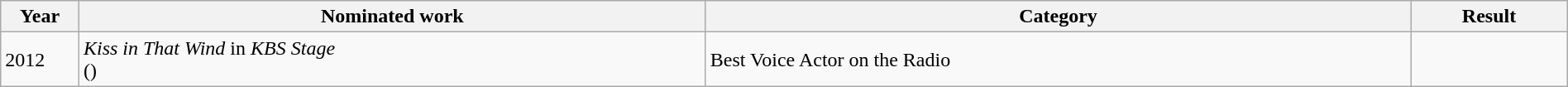<table class="wikitable" width=100%>
<tr>
<th width=5%>Year</th>
<th width=40%>Nominated work</th>
<th width=45%>Category</th>
<th width=10%>Result</th>
</tr>
<tr>
<td>2012</td>
<td><em>Kiss in That Wind</em> in <em>KBS Stage</em><br>()</td>
<td>Best Voice Actor on the Radio</td>
<td></td>
</tr>
</table>
